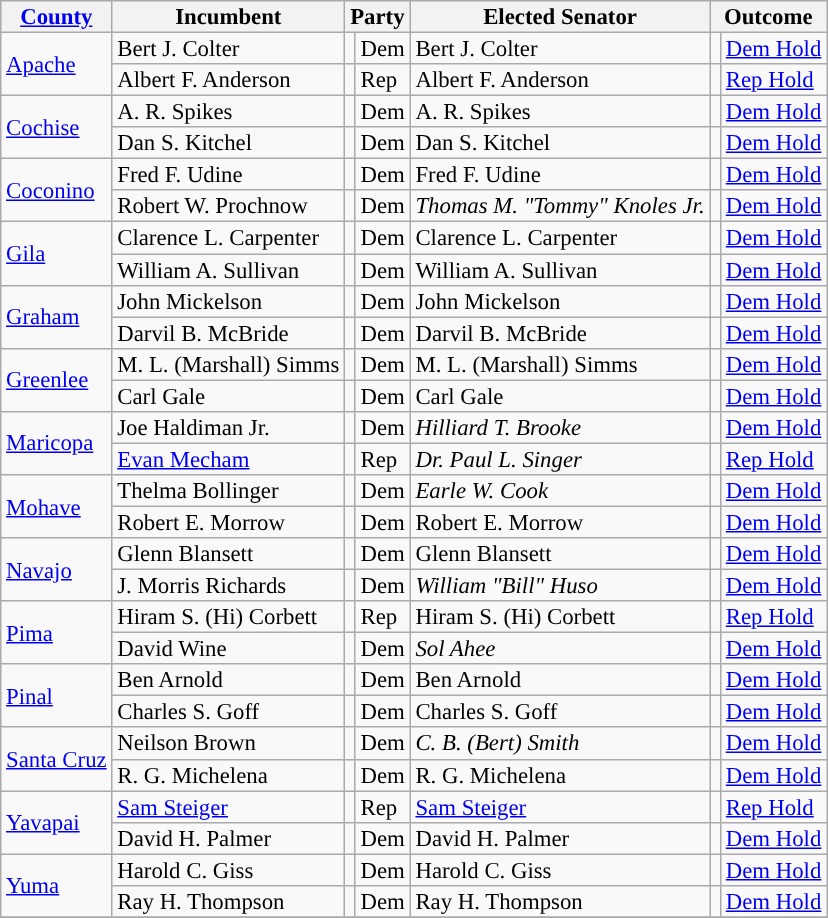<table class="sortable wikitable" style="font-size:95%;line-height:14px;">
<tr>
<th><a href='#'>County</a></th>
<th>Incumbent</th>
<th colspan="2">Party</th>
<th>Elected Senator</th>
<th colspan="2">Outcome</th>
</tr>
<tr>
<td rowspan="2"><a href='#'>Apache</a></td>
<td>Bert J. Colter</td>
<td style="background:"></td>
<td>Dem</td>
<td>Bert J. Colter</td>
<td style="background:"></td>
<td><a href='#'>Dem Hold</a></td>
</tr>
<tr>
<td>Albert F. Anderson</td>
<td style="background:"></td>
<td>Rep</td>
<td>Albert F. Anderson</td>
<td style="background:"></td>
<td><a href='#'>Rep Hold</a></td>
</tr>
<tr>
<td rowspan="2"><a href='#'>Cochise</a></td>
<td>A. R. Spikes</td>
<td style="background:"></td>
<td>Dem</td>
<td>A. R. Spikes</td>
<td style="background:"></td>
<td><a href='#'>Dem Hold</a></td>
</tr>
<tr>
<td>Dan S. Kitchel</td>
<td style="background:"></td>
<td>Dem</td>
<td>Dan S. Kitchel</td>
<td style="background:"></td>
<td><a href='#'>Dem Hold</a></td>
</tr>
<tr>
<td rowspan="2"><a href='#'>Coconino</a></td>
<td>Fred F. Udine</td>
<td style="background:"></td>
<td>Dem</td>
<td>Fred F. Udine</td>
<td style="background:"></td>
<td><a href='#'>Dem Hold</a></td>
</tr>
<tr>
<td>Robert W. Prochnow</td>
<td style="background:"></td>
<td>Dem</td>
<td><em>Thomas M. "Tommy" Knoles Jr.</em></td>
<td style="background:"></td>
<td><a href='#'>Dem Hold</a></td>
</tr>
<tr>
<td rowspan="2"><a href='#'>Gila</a></td>
<td>Clarence L. Carpenter</td>
<td style="background:"></td>
<td>Dem</td>
<td>Clarence L. Carpenter</td>
<td style="background:"></td>
<td><a href='#'>Dem Hold</a></td>
</tr>
<tr>
<td>William A. Sullivan</td>
<td style="background:"></td>
<td>Dem</td>
<td>William A. Sullivan</td>
<td style="background:"></td>
<td><a href='#'>Dem Hold</a></td>
</tr>
<tr>
<td rowspan="2"><a href='#'>Graham</a></td>
<td>John Mickelson</td>
<td style="background:"></td>
<td>Dem</td>
<td>John Mickelson</td>
<td style="background:"></td>
<td><a href='#'>Dem Hold</a></td>
</tr>
<tr>
<td>Darvil B. McBride</td>
<td style="background:"></td>
<td>Dem</td>
<td>Darvil B. McBride</td>
<td style="background:"></td>
<td><a href='#'>Dem Hold</a></td>
</tr>
<tr>
<td rowspan="2"><a href='#'>Greenlee</a></td>
<td>M. L. (Marshall) Simms</td>
<td style="background:"></td>
<td>Dem</td>
<td>M. L. (Marshall) Simms</td>
<td style="background:"></td>
<td><a href='#'>Dem Hold</a></td>
</tr>
<tr>
<td>Carl Gale</td>
<td style="background:"></td>
<td>Dem</td>
<td>Carl Gale</td>
<td style="background:"></td>
<td><a href='#'>Dem Hold</a></td>
</tr>
<tr>
<td rowspan="2"><a href='#'>Maricopa</a></td>
<td>Joe Haldiman Jr.</td>
<td style="background:"></td>
<td>Dem</td>
<td><em>Hilliard T. Brooke</em></td>
<td style="background:"></td>
<td><a href='#'>Dem Hold</a></td>
</tr>
<tr>
<td><a href='#'>Evan Mecham</a></td>
<td style="background:"></td>
<td>Rep</td>
<td><em>Dr. Paul L. Singer</em></td>
<td style="background:"></td>
<td><a href='#'>Rep Hold</a></td>
</tr>
<tr>
<td rowspan="2"><a href='#'>Mohave</a></td>
<td>Thelma Bollinger</td>
<td style="background:"></td>
<td>Dem</td>
<td><em>Earle W. Cook</em></td>
<td style="background:"></td>
<td><a href='#'>Dem Hold</a></td>
</tr>
<tr>
<td>Robert E. Morrow</td>
<td style="background:"></td>
<td>Dem</td>
<td>Robert E. Morrow</td>
<td style="background:"></td>
<td><a href='#'>Dem Hold</a></td>
</tr>
<tr>
<td rowspan="2"><a href='#'>Navajo</a></td>
<td>Glenn Blansett</td>
<td style="background:"></td>
<td>Dem</td>
<td>Glenn Blansett</td>
<td style="background:"></td>
<td><a href='#'>Dem Hold</a></td>
</tr>
<tr>
<td>J. Morris Richards</td>
<td style="background:"></td>
<td>Dem</td>
<td><em>William "Bill" Huso</em></td>
<td style="background:"></td>
<td><a href='#'>Dem Hold</a></td>
</tr>
<tr>
<td rowspan="2"><a href='#'>Pima</a></td>
<td>Hiram S. (Hi) Corbett</td>
<td style="background:"></td>
<td>Rep</td>
<td>Hiram S. (Hi) Corbett</td>
<td style="background:"></td>
<td><a href='#'>Rep Hold</a></td>
</tr>
<tr>
<td>David Wine</td>
<td style="background:"></td>
<td>Dem</td>
<td><em>Sol Ahee</em></td>
<td style="background:"></td>
<td><a href='#'>Dem Hold</a></td>
</tr>
<tr>
<td rowspan="2"><a href='#'>Pinal</a></td>
<td>Ben Arnold</td>
<td style="background:"></td>
<td>Dem</td>
<td>Ben Arnold</td>
<td style="background:"></td>
<td><a href='#'>Dem Hold</a></td>
</tr>
<tr>
<td>Charles S. Goff</td>
<td style="background:"></td>
<td>Dem</td>
<td>Charles S. Goff</td>
<td style="background:"></td>
<td><a href='#'>Dem Hold</a></td>
</tr>
<tr>
<td rowspan="2"><a href='#'>Santa Cruz</a></td>
<td>Neilson Brown</td>
<td style="background:"></td>
<td>Dem</td>
<td><em> C. B. (Bert) Smith</em></td>
<td style="background:"></td>
<td><a href='#'>Dem Hold</a></td>
</tr>
<tr>
<td>R. G. Michelena</td>
<td style="background:"></td>
<td>Dem</td>
<td>R. G. Michelena</td>
<td style="background:"></td>
<td><a href='#'>Dem Hold</a></td>
</tr>
<tr>
<td rowspan="2"><a href='#'>Yavapai</a></td>
<td><a href='#'>Sam Steiger</a></td>
<td style="background:"></td>
<td>Rep</td>
<td><a href='#'>Sam Steiger</a></td>
<td style="background:"></td>
<td><a href='#'>Rep Hold</a></td>
</tr>
<tr>
<td>David H. Palmer</td>
<td style="background:"></td>
<td>Dem</td>
<td>David H. Palmer</td>
<td style="background:"></td>
<td><a href='#'>Dem Hold</a></td>
</tr>
<tr>
<td rowspan="2"><a href='#'>Yuma</a></td>
<td>Harold C. Giss</td>
<td style="background:"></td>
<td>Dem</td>
<td>Harold C. Giss</td>
<td style="background:"></td>
<td><a href='#'>Dem Hold</a></td>
</tr>
<tr>
<td>Ray H. Thompson</td>
<td style="background:"></td>
<td>Dem</td>
<td>Ray H. Thompson</td>
<td style="background:"></td>
<td><a href='#'>Dem Hold</a></td>
</tr>
<tr>
</tr>
</table>
